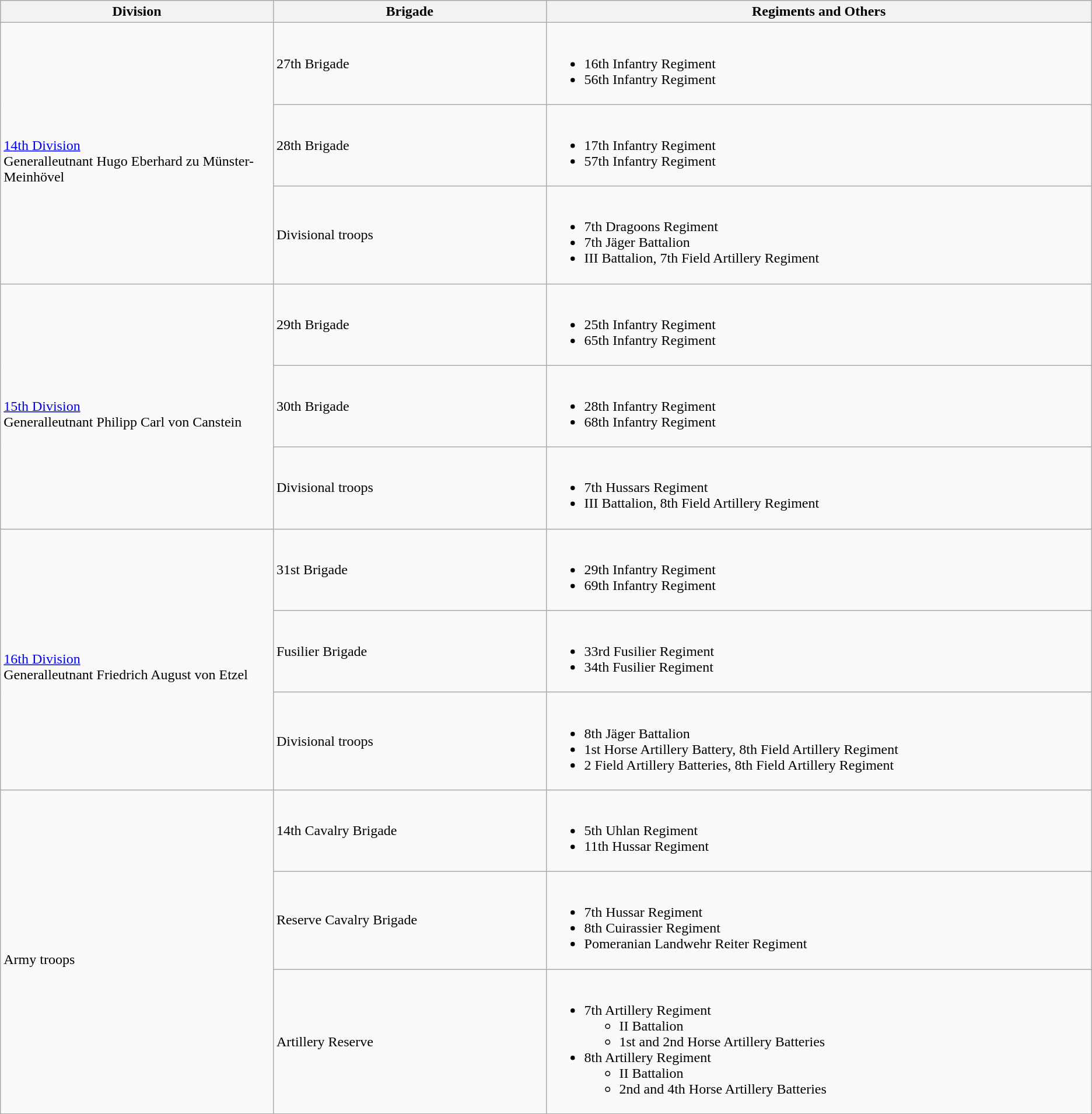<table class="wikitable">
<tr>
<th style="width:25%;">Division</th>
<th style="width:25%;">Brigade</th>
<th>Regiments and Others</th>
</tr>
<tr>
<td rowspan=3><br><a href='#'>14th Division</a>
<br>
Generalleutnant Hugo Eberhard zu Münster-Meinhövel</td>
<td>27th Brigade</td>
<td><br><ul><li>16th Infantry Regiment</li><li>56th Infantry Regiment</li></ul></td>
</tr>
<tr>
<td>28th Brigade</td>
<td><br><ul><li>17th Infantry Regiment</li><li>57th Infantry Regiment</li></ul></td>
</tr>
<tr>
<td>Divisional troops</td>
<td><br><ul><li>7th Dragoons Regiment</li><li>7th Jäger Battalion</li><li>III Battalion, 7th Field Artillery Regiment</li></ul></td>
</tr>
<tr>
<td rowspan=3><br><a href='#'>15th Division</a>
<br>
Generalleutnant Philipp Carl von Canstein</td>
<td>29th Brigade</td>
<td><br><ul><li>25th Infantry Regiment</li><li>65th Infantry Regiment</li></ul></td>
</tr>
<tr>
<td>30th Brigade</td>
<td><br><ul><li>28th Infantry Regiment</li><li>68th Infantry Regiment</li></ul></td>
</tr>
<tr>
<td>Divisional troops</td>
<td><br><ul><li>7th Hussars Regiment</li><li>III Battalion, 8th Field Artillery Regiment</li></ul></td>
</tr>
<tr>
<td rowspan=3><br><a href='#'>16th Division</a>
<br>
Generalleutnant Friedrich August von Etzel</td>
<td>31st Brigade</td>
<td><br><ul><li>29th Infantry Regiment</li><li>69th Infantry Regiment</li></ul></td>
</tr>
<tr>
<td>Fusilier Brigade</td>
<td><br><ul><li>33rd Fusilier Regiment</li><li>34th Fusilier Regiment</li></ul></td>
</tr>
<tr>
<td>Divisional troops</td>
<td><br><ul><li>8th Jäger Battalion</li><li>1st Horse Artillery Battery, 8th Field Artillery Regiment</li><li>2 Field Artillery Batteries, 8th Field Artillery Regiment</li></ul></td>
</tr>
<tr>
<td rowspan=3><br>Army troops</td>
<td>14th Cavalry Brigade</td>
<td><br><ul><li>5th Uhlan Regiment</li><li>11th Hussar Regiment</li></ul></td>
</tr>
<tr>
<td>Reserve Cavalry Brigade</td>
<td><br><ul><li>7th Hussar Regiment</li><li>8th Cuirassier Regiment</li><li>Pomeranian Landwehr Reiter Regiment</li></ul></td>
</tr>
<tr>
<td>Artillery Reserve</td>
<td><br><ul><li>7th Artillery Regiment<ul><li>II Battalion</li><li>1st and 2nd Horse Artillery Batteries</li></ul></li><li>8th Artillery Regiment<ul><li>II Battalion</li><li>2nd and 4th Horse Artillery Batteries</li></ul></li></ul></td>
</tr>
</table>
